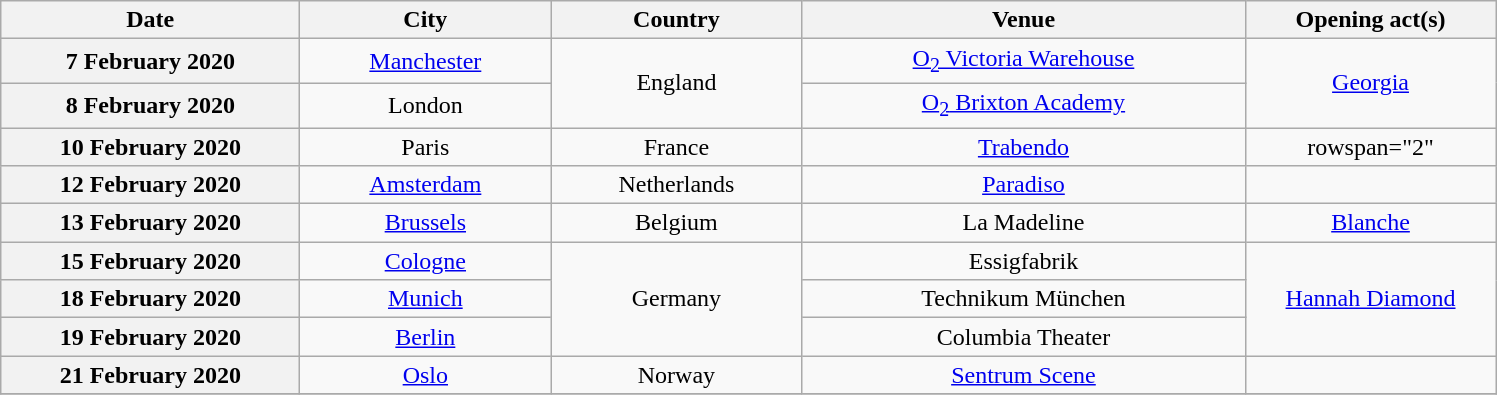<table class="wikitable plainrowheaders" style="text-align:center;">
<tr>
<th scope="col" style="width:12em;">Date</th>
<th scope="col" style="width:10em;">City</th>
<th scope="col" style="width:10em;">Country</th>
<th scope="col" style="width:18em;">Venue</th>
<th scope="col" style="width:10em;">Opening act(s)</th>
</tr>
<tr>
<th scope="row">7 February 2020</th>
<td><a href='#'>Manchester</a></td>
<td rowspan="2">England</td>
<td><a href='#'>O<sub>2</sub> Victoria Warehouse</a></td>
<td rowspan="2"><a href='#'>Georgia</a></td>
</tr>
<tr>
<th scope="row">8 February 2020</th>
<td>London</td>
<td><a href='#'>O<sub>2</sub> Brixton Academy</a></td>
</tr>
<tr>
<th scope="row">10 February 2020</th>
<td>Paris</td>
<td>France</td>
<td><a href='#'>Trabendo</a></td>
<td>rowspan="2" </td>
</tr>
<tr>
<th scope="row">12 February 2020</th>
<td><a href='#'>Amsterdam</a></td>
<td>Netherlands</td>
<td><a href='#'>Paradiso</a></td>
</tr>
<tr>
<th scope="row">13 February 2020</th>
<td><a href='#'>Brussels</a></td>
<td>Belgium</td>
<td>La Madeline</td>
<td><a href='#'>Blanche</a></td>
</tr>
<tr>
<th scope="row">15 February 2020</th>
<td><a href='#'>Cologne</a></td>
<td rowspan="3">Germany</td>
<td>Essigfabrik</td>
<td rowspan="3"><a href='#'>Hannah Diamond</a></td>
</tr>
<tr>
<th scope="row">18 February 2020</th>
<td><a href='#'>Munich</a></td>
<td>Technikum München</td>
</tr>
<tr>
<th scope="row">19 February 2020</th>
<td><a href='#'>Berlin</a></td>
<td>Columbia Theater</td>
</tr>
<tr>
<th scope="row">21 February 2020</th>
<td><a href='#'>Oslo</a></td>
<td>Norway</td>
<td><a href='#'>Sentrum Scene</a></td>
<td></td>
</tr>
<tr>
</tr>
</table>
